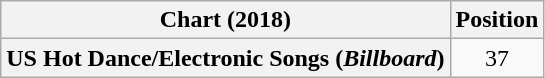<table class="wikitable plainrowheaders" style="text-align:center">
<tr>
<th scope="col">Chart (2018)</th>
<th scope="col">Position</th>
</tr>
<tr>
<th scope="row">US Hot Dance/Electronic Songs (<em>Billboard</em>)</th>
<td>37</td>
</tr>
</table>
